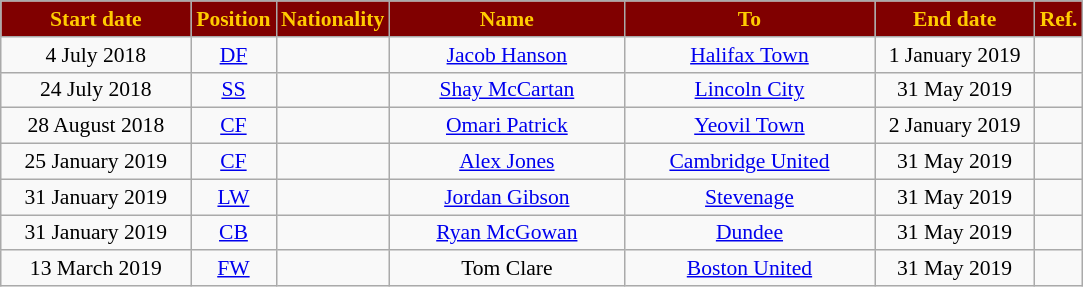<table class="wikitable"  style="text-align:center; font-size:90%; ">
<tr>
<th style="background:#800000; color:#FFCC00; width:120px;">Start date</th>
<th style="background:#800000; color:#FFCC00; width:50px;">Position</th>
<th style="background:#800000; color:#FFCC00; width:50px;">Nationality</th>
<th style="background:#800000; color:#FFCC00; width:150px;">Name</th>
<th style="background:#800000; color:#FFCC00; width:160px;">To</th>
<th style="background:#800000; color:#FFCC00; width:100px;">End date</th>
<th style="background:#800000; color:#FFCC00; width:25px;">Ref.</th>
</tr>
<tr>
<td>4 July 2018</td>
<td><a href='#'>DF</a></td>
<td></td>
<td><a href='#'>Jacob Hanson</a></td>
<td><a href='#'>Halifax Town</a></td>
<td>1 January 2019</td>
<td></td>
</tr>
<tr>
<td>24 July 2018</td>
<td><a href='#'>SS</a></td>
<td></td>
<td><a href='#'>Shay McCartan</a></td>
<td><a href='#'>Lincoln City</a></td>
<td>31 May 2019</td>
<td></td>
</tr>
<tr>
<td>28 August 2018</td>
<td><a href='#'>CF</a></td>
<td></td>
<td><a href='#'>Omari Patrick</a></td>
<td><a href='#'>Yeovil Town</a></td>
<td>2 January 2019</td>
<td></td>
</tr>
<tr>
<td>25 January 2019</td>
<td><a href='#'>CF</a></td>
<td></td>
<td><a href='#'>Alex Jones</a></td>
<td><a href='#'>Cambridge United</a></td>
<td>31 May 2019</td>
<td></td>
</tr>
<tr>
<td>31 January 2019</td>
<td><a href='#'>LW</a></td>
<td></td>
<td><a href='#'>Jordan Gibson</a></td>
<td><a href='#'>Stevenage</a></td>
<td>31 May 2019</td>
<td></td>
</tr>
<tr>
<td>31 January 2019</td>
<td><a href='#'>CB</a></td>
<td></td>
<td><a href='#'>Ryan McGowan</a></td>
<td> <a href='#'>Dundee</a></td>
<td>31 May 2019</td>
<td></td>
</tr>
<tr>
<td>13 March 2019</td>
<td><a href='#'>FW</a></td>
<td></td>
<td>Tom Clare</td>
<td><a href='#'>Boston United</a></td>
<td>31 May 2019</td>
<td></td>
</tr>
</table>
